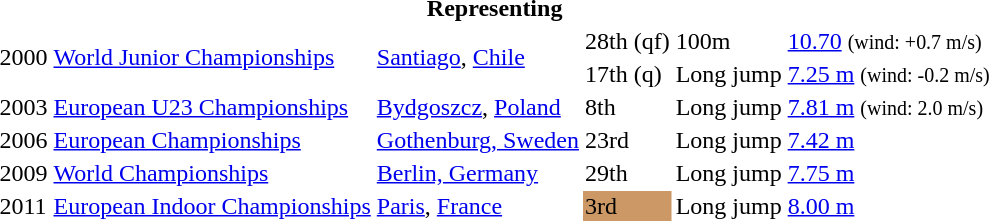<table>
<tr>
<th colspan="6">Representing </th>
</tr>
<tr>
<td rowspan=2>2000</td>
<td rowspan=2><a href='#'>World Junior Championships</a></td>
<td rowspan=2><a href='#'>Santiago</a>, <a href='#'>Chile</a></td>
<td>28th (qf)</td>
<td>100m</td>
<td><a href='#'>10.70</a> <small>(wind: +0.7 m/s)</small></td>
</tr>
<tr>
<td>17th (q)</td>
<td>Long jump</td>
<td><a href='#'>7.25 m</a>  <small>(wind: -0.2 m/s)</small></td>
</tr>
<tr>
<td>2003</td>
<td><a href='#'>European U23 Championships</a></td>
<td><a href='#'>Bydgoszcz</a>, <a href='#'>Poland</a></td>
<td>8th</td>
<td>Long jump</td>
<td><a href='#'>7.81 m</a> <small>(wind: 2.0 m/s)</small></td>
</tr>
<tr>
<td>2006</td>
<td><a href='#'>European Championships</a></td>
<td><a href='#'>Gothenburg, Sweden</a></td>
<td>23rd</td>
<td>Long jump</td>
<td><a href='#'>7.42 m</a></td>
</tr>
<tr>
<td>2009</td>
<td><a href='#'>World Championships</a></td>
<td><a href='#'>Berlin, Germany</a></td>
<td>29th</td>
<td>Long jump</td>
<td><a href='#'>7.75 m</a></td>
</tr>
<tr>
<td>2011</td>
<td><a href='#'>European Indoor Championships</a></td>
<td><a href='#'>Paris</a>, <a href='#'>France</a></td>
<td bgcolor=CC9966>3rd</td>
<td>Long jump</td>
<td><a href='#'>8.00 m</a></td>
</tr>
</table>
